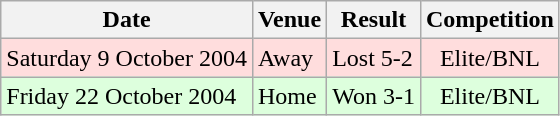<table class="wikitable">
<tr>
<th>Date</th>
<th>Venue</th>
<th>Result</th>
<th>Competition</th>
</tr>
<tr style="background: #ffdddd;">
<td>Saturday 9 October 2004</td>
<td>Away</td>
<td>Lost 5-2</td>
<td align="center">Elite/BNL</td>
</tr>
<tr style="background: #ddffdd;">
<td>Friday 22 October 2004</td>
<td>Home</td>
<td>Won 3-1</td>
<td align="center">Elite/BNL</td>
</tr>
</table>
